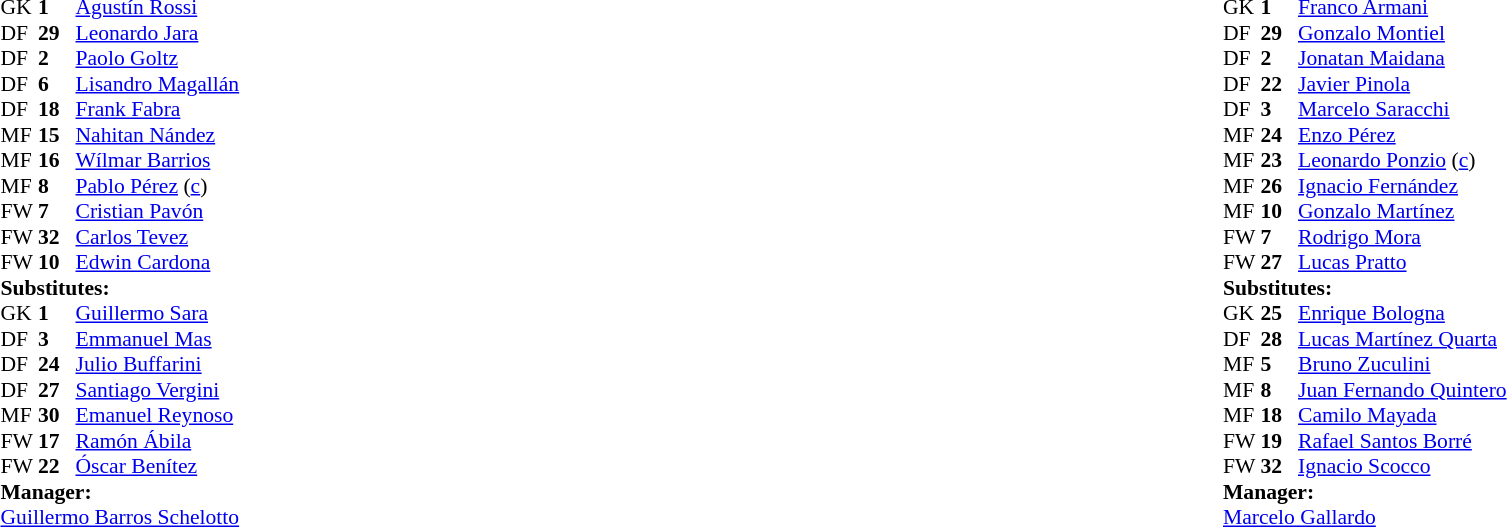<table width="100%">
<tr>
<td style="vertical-align:top; width:40%"><br><table style="font-size: 90%" cellspacing="0" cellpadding="0">
<tr>
<th width=25></th>
<th width=25></th>
</tr>
<tr>
<td>GK</td>
<td><strong>1</strong></td>
<td> <a href='#'>Agustín Rossi</a></td>
</tr>
<tr>
<td>DF</td>
<td><strong>29</strong></td>
<td> <a href='#'>Leonardo Jara</a></td>
<td></td>
<td></td>
</tr>
<tr>
<td>DF</td>
<td><strong>2</strong></td>
<td> <a href='#'>Paolo Goltz</a></td>
</tr>
<tr>
<td>DF</td>
<td><strong>6</strong></td>
<td> <a href='#'>Lisandro Magallán</a></td>
</tr>
<tr>
<td>DF</td>
<td><strong>18</strong></td>
<td> <a href='#'>Frank Fabra</a></td>
<td></td>
</tr>
<tr>
<td>MF</td>
<td><strong>15</strong></td>
<td> <a href='#'>Nahitan Nández</a></td>
<td></td>
</tr>
<tr>
<td>MF</td>
<td><strong>16</strong></td>
<td> <a href='#'>Wílmar Barrios</a></td>
<td></td>
</tr>
<tr>
<td>MF</td>
<td><strong>8</strong></td>
<td> <a href='#'>Pablo Pérez</a> (<a href='#'>c</a>)</td>
<td></td>
</tr>
<tr>
<td>FW</td>
<td><strong>7</strong></td>
<td> <a href='#'>Cristian Pavón</a></td>
</tr>
<tr>
<td>FW</td>
<td><strong>32</strong></td>
<td> <a href='#'>Carlos Tevez</a></td>
<td></td>
</tr>
<tr>
<td>FW</td>
<td><strong>10</strong></td>
<td> <a href='#'>Edwin Cardona</a></td>
</tr>
<tr>
<td colspan=3><strong>Substitutes:</strong></td>
</tr>
<tr>
<td>GK</td>
<td><strong>1</strong></td>
<td> <a href='#'>Guillermo Sara</a></td>
</tr>
<tr>
<td>DF</td>
<td><strong>3</strong></td>
<td> <a href='#'>Emmanuel Mas</a></td>
</tr>
<tr>
<td>DF</td>
<td><strong>24</strong></td>
<td> <a href='#'>Julio Buffarini</a></td>
</tr>
<tr>
<td>DF</td>
<td><strong>27</strong></td>
<td> <a href='#'>Santiago Vergini</a></td>
</tr>
<tr>
<td>MF</td>
<td><strong>30</strong></td>
<td> <a href='#'>Emanuel Reynoso</a></td>
</tr>
<tr>
<td>FW</td>
<td><strong>17</strong></td>
<td> <a href='#'>Ramón Ábila</a></td>
<td></td>
<td></td>
</tr>
<tr>
<td>FW</td>
<td><strong>22</strong></td>
<td> <a href='#'>Óscar Benítez</a></td>
</tr>
<tr>
<td colspan=3><strong>Manager:</strong></td>
</tr>
<tr>
<td colspan="4"> <a href='#'>Guillermo Barros Schelotto</a></td>
</tr>
</table>
</td>
<td style="vertical-align:top; width:50%"><br><table cellspacing="0" cellpadding="0" style="font-size:90%; margin:auto">
<tr>
<th width=25></th>
<th width=25></th>
</tr>
<tr>
<td>GK</td>
<td><strong>1</strong></td>
<td> <a href='#'>Franco Armani</a></td>
</tr>
<tr>
<td>DF</td>
<td><strong>29</strong></td>
<td> <a href='#'>Gonzalo Montiel</a></td>
<td></td>
<td></td>
</tr>
<tr>
<td>DF</td>
<td><strong>2</strong></td>
<td> <a href='#'>Jonatan Maidana</a></td>
</tr>
<tr>
<td>DF</td>
<td><strong>22</strong></td>
<td> <a href='#'>Javier Pinola</a></td>
<td></td>
</tr>
<tr>
<td>DF</td>
<td><strong>3</strong></td>
<td> <a href='#'>Marcelo Saracchi</a></td>
</tr>
<tr>
<td>MF</td>
<td><strong>24</strong></td>
<td> <a href='#'>Enzo Pérez</a></td>
<td></td>
<td></td>
</tr>
<tr>
<td>MF</td>
<td><strong>23</strong></td>
<td> <a href='#'>Leonardo Ponzio</a> (<a href='#'>c</a>)</td>
<td></td>
</tr>
<tr>
<td>MF</td>
<td><strong>26</strong></td>
<td> <a href='#'>Ignacio Fernández</a></td>
<td></td>
</tr>
<tr>
<td>MF</td>
<td><strong>10</strong></td>
<td> <a href='#'>Gonzalo Martínez</a></td>
</tr>
<tr>
<td>FW</td>
<td><strong>7</strong></td>
<td> <a href='#'>Rodrigo Mora</a></td>
</tr>
<tr>
<td>FW</td>
<td><strong>27</strong></td>
<td> <a href='#'>Lucas Pratto</a></td>
<td></td>
<td></td>
</tr>
<tr>
<td colspan=3><strong>Substitutes:</strong></td>
</tr>
<tr>
<td>GK</td>
<td><strong>25</strong></td>
<td> <a href='#'>Enrique Bologna</a></td>
</tr>
<tr>
<td>DF</td>
<td><strong>28</strong></td>
<td> <a href='#'>Lucas Martínez Quarta</a></td>
</tr>
<tr>
<td>MF</td>
<td><strong>5</strong></td>
<td> <a href='#'>Bruno Zuculini</a></td>
<td></td>
<td></td>
</tr>
<tr>
<td>MF</td>
<td><strong>8</strong></td>
<td> <a href='#'>Juan Fernando Quintero</a></td>
</tr>
<tr>
<td>MF</td>
<td><strong>18</strong></td>
<td> <a href='#'>Camilo Mayada</a></td>
<td></td>
<td></td>
</tr>
<tr>
<td>FW</td>
<td><strong>19</strong></td>
<td> <a href='#'>Rafael Santos Borré</a></td>
</tr>
<tr>
<td>FW</td>
<td><strong>32</strong></td>
<td> <a href='#'>Ignacio Scocco</a></td>
<td></td>
<td></td>
</tr>
<tr>
<td colspan=3><strong>Manager:</strong></td>
</tr>
<tr>
<td colspan="4"> <a href='#'>Marcelo Gallardo</a></td>
</tr>
</table>
</td>
</tr>
</table>
